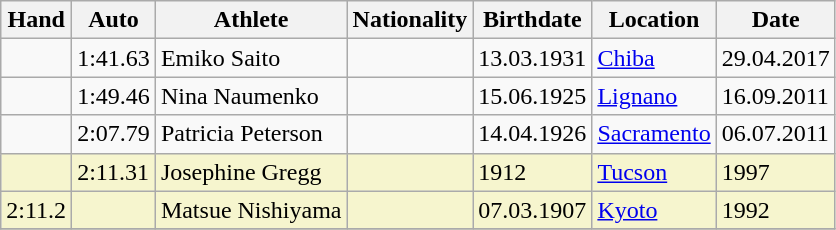<table class="wikitable">
<tr>
<th>Hand</th>
<th>Auto</th>
<th>Athlete</th>
<th>Nationality</th>
<th>Birthdate</th>
<th>Location</th>
<th>Date</th>
</tr>
<tr>
<td></td>
<td>1:41.63</td>
<td>Emiko Saito</td>
<td></td>
<td>13.03.1931</td>
<td><a href='#'>Chiba</a></td>
<td>29.04.2017</td>
</tr>
<tr>
<td></td>
<td>1:49.46</td>
<td>Nina Naumenko</td>
<td></td>
<td>15.06.1925</td>
<td><a href='#'>Lignano</a></td>
<td>16.09.2011</td>
</tr>
<tr>
<td></td>
<td>2:07.79</td>
<td>Patricia Peterson</td>
<td></td>
<td>14.04.1926</td>
<td><a href='#'>Sacramento</a></td>
<td>06.07.2011</td>
</tr>
<tr bgcolor=#f6F5CE>
<td></td>
<td>2:11.31</td>
<td>Josephine Gregg</td>
<td></td>
<td>1912</td>
<td><a href='#'>Tucson</a></td>
<td>1997</td>
</tr>
<tr bgcolor=#f6F5CE>
<td>2:11.2</td>
<td></td>
<td>Matsue Nishiyama</td>
<td></td>
<td>07.03.1907</td>
<td><a href='#'>Kyoto</a></td>
<td>1992</td>
</tr>
<tr>
</tr>
</table>
